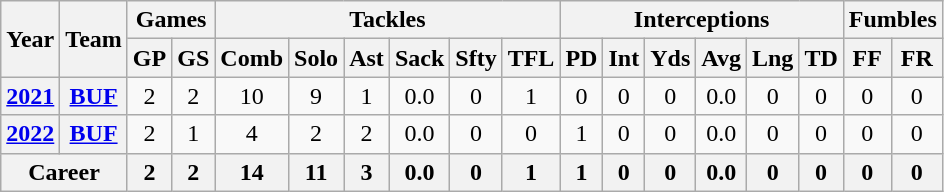<table class="wikitable" style="text-align:center;">
<tr>
<th rowspan="2">Year</th>
<th rowspan="2">Team</th>
<th colspan="2">Games</th>
<th colspan="6">Tackles</th>
<th colspan="6">Interceptions</th>
<th colspan="2">Fumbles</th>
</tr>
<tr>
<th>GP</th>
<th>GS</th>
<th>Comb</th>
<th>Solo</th>
<th>Ast</th>
<th>Sack</th>
<th>Sfty</th>
<th>TFL</th>
<th>PD</th>
<th>Int</th>
<th>Yds</th>
<th>Avg</th>
<th>Lng</th>
<th>TD</th>
<th>FF</th>
<th>FR</th>
</tr>
<tr>
<th><a href='#'>2021</a></th>
<th><a href='#'>BUF</a></th>
<td>2</td>
<td>2</td>
<td>10</td>
<td>9</td>
<td>1</td>
<td>0.0</td>
<td>0</td>
<td>1</td>
<td>0</td>
<td>0</td>
<td>0</td>
<td>0.0</td>
<td>0</td>
<td>0</td>
<td>0</td>
<td>0</td>
</tr>
<tr>
<th><a href='#'>2022</a></th>
<th><a href='#'>BUF</a></th>
<td>2</td>
<td>1</td>
<td>4</td>
<td>2</td>
<td>2</td>
<td>0.0</td>
<td>0</td>
<td>0</td>
<td>1</td>
<td>0</td>
<td>0</td>
<td>0.0</td>
<td>0</td>
<td>0</td>
<td>0</td>
<td>0</td>
</tr>
<tr>
<th colspan="2">Career</th>
<th>2</th>
<th>2</th>
<th>14</th>
<th>11</th>
<th>3</th>
<th>0.0</th>
<th>0</th>
<th>1</th>
<th>1</th>
<th>0</th>
<th>0</th>
<th>0.0</th>
<th>0</th>
<th>0</th>
<th>0</th>
<th>0</th>
</tr>
</table>
